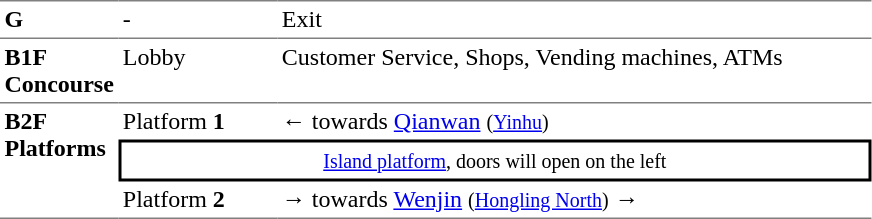<table table border=0 cellspacing=0 cellpadding=3>
<tr>
<td style="border-top:solid 1px gray;" width=50 valign=top><strong>G</strong></td>
<td style="border-top:solid 1px gray;" width=100 valign=top>-</td>
<td style="border-top:solid 1px gray;" width=390 valign=top>Exit</td>
</tr>
<tr>
<td style="border-bottom:solid 1px gray; border-top:solid 1px gray;" valign=top width=50><strong>B1F<br>Concourse</strong></td>
<td style="border-bottom:solid 1px gray; border-top:solid 1px gray;" valign=top width=100>Lobby</td>
<td style="border-bottom:solid 1px gray; border-top:solid 1px gray;" valign=top width=390>Customer Service, Shops, Vending machines, ATMs</td>
</tr>
<tr>
<td style="border-bottom:solid 1px gray;" rowspan="3" valign=top><strong>B2F<br>Platforms</strong></td>
<td>Platform <strong>1</strong></td>
<td>←  towards <a href='#'>Qianwan</a> <small>(<a href='#'>Yinhu</a>)</small></td>
</tr>
<tr>
<td style="border-right:solid 2px black;border-left:solid 2px black;border-top:solid 2px black;border-bottom:solid 2px black;text-align:center;" colspan=2><small><a href='#'>Island platform</a>, doors will open on the left</small></td>
</tr>
<tr>
<td style="border-bottom:solid 1px gray;">Platform <strong>2</strong></td>
<td style="border-bottom:solid 1px gray;"><span>→</span>  towards <a href='#'>Wenjin</a> <small>(<a href='#'>Hongling North</a>)</small> →</td>
</tr>
</table>
